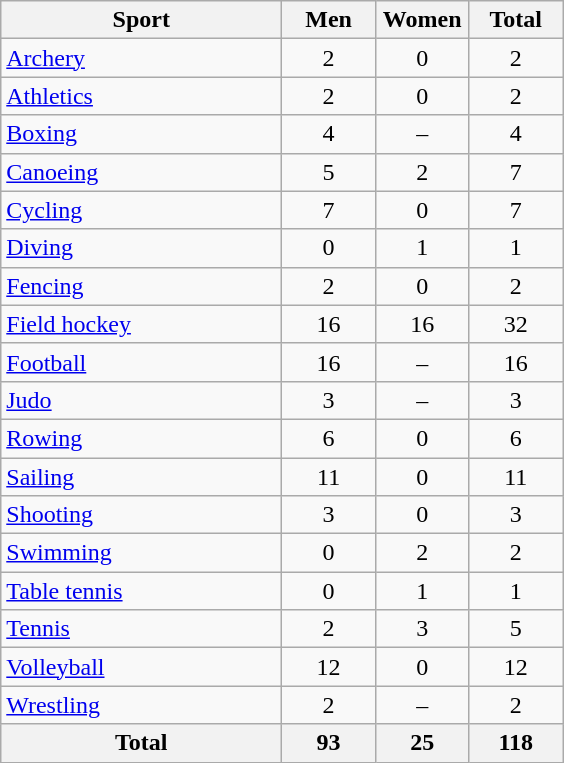<table class="wikitable sortable" style="text-align:center">
<tr>
<th width=180>Sport</th>
<th width=55>Men</th>
<th width=55>Women</th>
<th width=55>Total</th>
</tr>
<tr>
<td align=left><a href='#'>Archery</a></td>
<td>2</td>
<td>0</td>
<td>2</td>
</tr>
<tr>
<td align=left><a href='#'>Athletics</a></td>
<td>2</td>
<td>0</td>
<td>2</td>
</tr>
<tr>
<td align=left><a href='#'>Boxing</a></td>
<td>4</td>
<td>–</td>
<td>4</td>
</tr>
<tr>
<td align=left><a href='#'>Canoeing</a></td>
<td>5</td>
<td>2</td>
<td>7</td>
</tr>
<tr>
<td align=left><a href='#'>Cycling</a></td>
<td>7</td>
<td>0</td>
<td>7</td>
</tr>
<tr>
<td align=left><a href='#'>Diving</a></td>
<td>0</td>
<td>1</td>
<td>1</td>
</tr>
<tr>
<td align=left><a href='#'>Fencing</a></td>
<td>2</td>
<td>0</td>
<td>2</td>
</tr>
<tr>
<td align=left><a href='#'>Field hockey</a></td>
<td>16</td>
<td>16</td>
<td>32</td>
</tr>
<tr>
<td align=left><a href='#'>Football</a></td>
<td>16</td>
<td>–</td>
<td>16</td>
</tr>
<tr>
<td align=left><a href='#'>Judo</a></td>
<td>3</td>
<td>–</td>
<td>3</td>
</tr>
<tr>
<td align=left><a href='#'>Rowing</a></td>
<td>6</td>
<td>0</td>
<td>6</td>
</tr>
<tr>
<td align=left><a href='#'>Sailing</a></td>
<td>11</td>
<td>0</td>
<td>11</td>
</tr>
<tr>
<td align=left><a href='#'>Shooting</a></td>
<td>3</td>
<td>0</td>
<td>3</td>
</tr>
<tr>
<td align=left><a href='#'>Swimming</a></td>
<td>0</td>
<td>2</td>
<td>2</td>
</tr>
<tr>
<td align=left><a href='#'>Table tennis</a></td>
<td>0</td>
<td>1</td>
<td>1</td>
</tr>
<tr>
<td align=left><a href='#'>Tennis</a></td>
<td>2</td>
<td>3</td>
<td>5</td>
</tr>
<tr>
<td align=left><a href='#'>Volleyball</a></td>
<td>12</td>
<td>0</td>
<td>12</td>
</tr>
<tr>
<td align=left><a href='#'>Wrestling</a></td>
<td>2</td>
<td>–</td>
<td>2</td>
</tr>
<tr>
<th>Total</th>
<th>93</th>
<th>25</th>
<th>118</th>
</tr>
</table>
